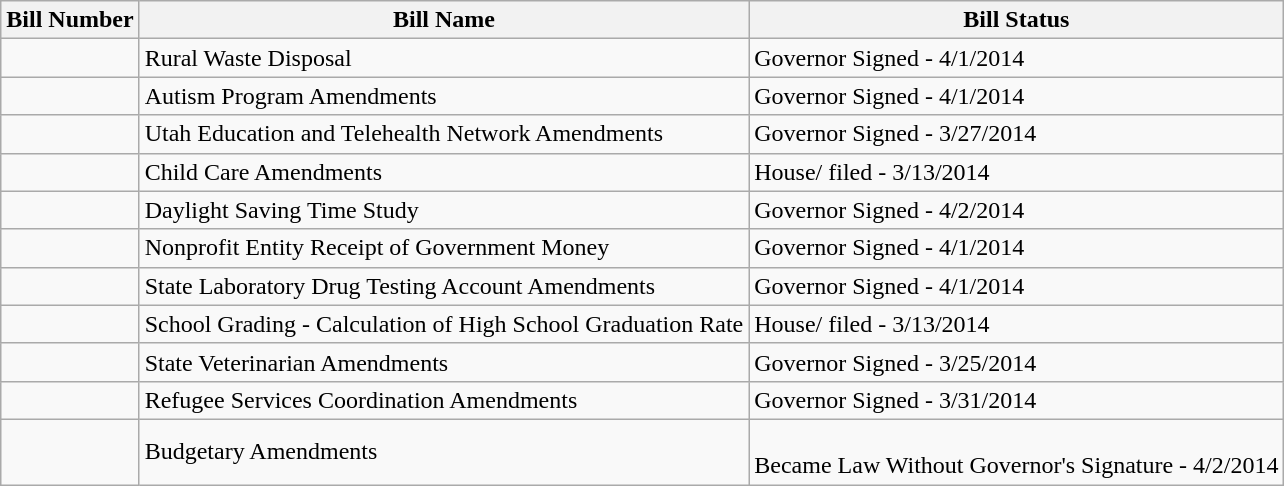<table class="wikitable">
<tr>
<th>Bill Number</th>
<th>Bill Name</th>
<th>Bill Status</th>
</tr>
<tr>
<td></td>
<td>Rural Waste Disposal</td>
<td>Governor Signed - 4/1/2014</td>
</tr>
<tr>
<td></td>
<td>Autism Program Amendments</td>
<td>Governor Signed - 4/1/2014</td>
</tr>
<tr>
<td></td>
<td>Utah Education and Telehealth Network Amendments</td>
<td>Governor Signed - 3/27/2014</td>
</tr>
<tr>
<td></td>
<td>Child Care Amendments</td>
<td>House/ filed - 3/13/2014</td>
</tr>
<tr>
<td></td>
<td>Daylight Saving Time Study</td>
<td>Governor Signed - 4/2/2014</td>
</tr>
<tr>
<td></td>
<td>Nonprofit Entity Receipt of Government Money</td>
<td>Governor Signed - 4/1/2014</td>
</tr>
<tr>
<td></td>
<td>State Laboratory Drug Testing Account Amendments</td>
<td>Governor Signed - 4/1/2014</td>
</tr>
<tr>
<td></td>
<td>School Grading - Calculation of High School Graduation Rate</td>
<td>House/ filed - 3/13/2014</td>
</tr>
<tr>
<td></td>
<td>State Veterinarian Amendments</td>
<td>Governor Signed - 3/25/2014</td>
</tr>
<tr>
<td></td>
<td>Refugee Services Coordination Amendments</td>
<td>Governor Signed - 3/31/2014</td>
</tr>
<tr>
<td></td>
<td>Budgetary Amendments</td>
<td><br>Became Law Without Governor's Signature - 4/2/2014</td>
</tr>
</table>
